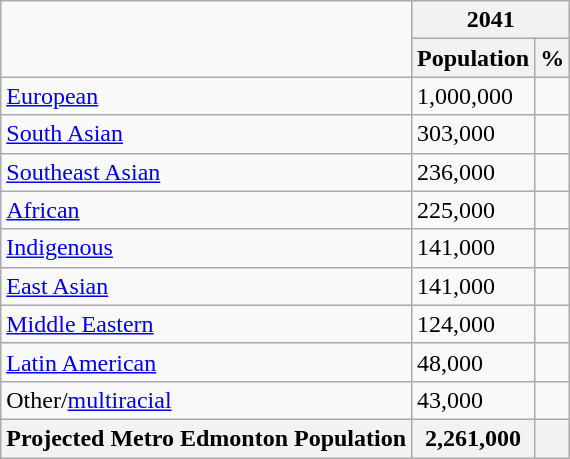<table class="wikitable">
<tr>
<td rowspan=2></td>
<th style="text-align:center;" colspan="2">2041</th>
</tr>
<tr>
<th>Population</th>
<th>%</th>
</tr>
<tr>
<td><a href='#'>European</a></td>
<td>1,000,000</td>
<td></td>
</tr>
<tr>
<td><a href='#'>South Asian</a></td>
<td>303,000</td>
<td></td>
</tr>
<tr>
<td><a href='#'>Southeast Asian</a></td>
<td>236,000</td>
<td></td>
</tr>
<tr>
<td><a href='#'>African</a></td>
<td>225,000</td>
<td></td>
</tr>
<tr>
<td><a href='#'>Indigenous</a></td>
<td>141,000</td>
<td></td>
</tr>
<tr>
<td><a href='#'>East Asian</a></td>
<td>141,000</td>
<td></td>
</tr>
<tr>
<td><a href='#'>Middle Eastern</a></td>
<td>124,000</td>
<td></td>
</tr>
<tr>
<td><a href='#'>Latin American</a></td>
<td>48,000</td>
<td></td>
</tr>
<tr>
<td>Other/<a href='#'>multiracial</a></td>
<td>43,000</td>
<td></td>
</tr>
<tr>
<th>Projected Metro Edmonton Population</th>
<th>2,261,000</th>
<th></th>
</tr>
</table>
